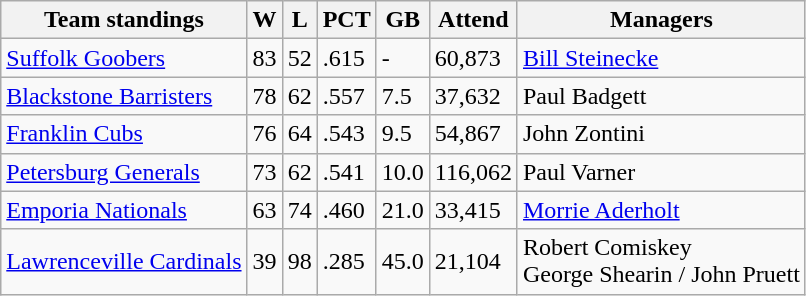<table class="wikitable">
<tr>
<th>Team standings</th>
<th>W</th>
<th>L</th>
<th>PCT</th>
<th>GB</th>
<th>Attend</th>
<th>Managers</th>
</tr>
<tr>
<td><a href='#'>Suffolk Goobers</a></td>
<td>83</td>
<td>52</td>
<td>.615</td>
<td>-</td>
<td>60,873</td>
<td><a href='#'>Bill Steinecke</a></td>
</tr>
<tr>
<td><a href='#'>Blackstone Barristers</a></td>
<td>78</td>
<td>62</td>
<td>.557</td>
<td>7.5</td>
<td>37,632</td>
<td>Paul Badgett</td>
</tr>
<tr>
<td><a href='#'>Franklin Cubs</a></td>
<td>76</td>
<td>64</td>
<td>.543</td>
<td>9.5</td>
<td>54,867</td>
<td>John Zontini</td>
</tr>
<tr>
<td><a href='#'>Petersburg Generals</a></td>
<td>73</td>
<td>62</td>
<td>.541</td>
<td>10.0</td>
<td>116,062</td>
<td>Paul Varner</td>
</tr>
<tr>
<td><a href='#'>Emporia Nationals</a></td>
<td>63</td>
<td>74</td>
<td>.460</td>
<td>21.0</td>
<td>33,415</td>
<td><a href='#'>Morrie Aderholt</a></td>
</tr>
<tr>
<td><a href='#'>Lawrenceville Cardinals</a></td>
<td>39</td>
<td>98</td>
<td>.285</td>
<td>45.0</td>
<td>21,104</td>
<td>Robert Comiskey<br> George Shearin / John Pruett</td>
</tr>
</table>
